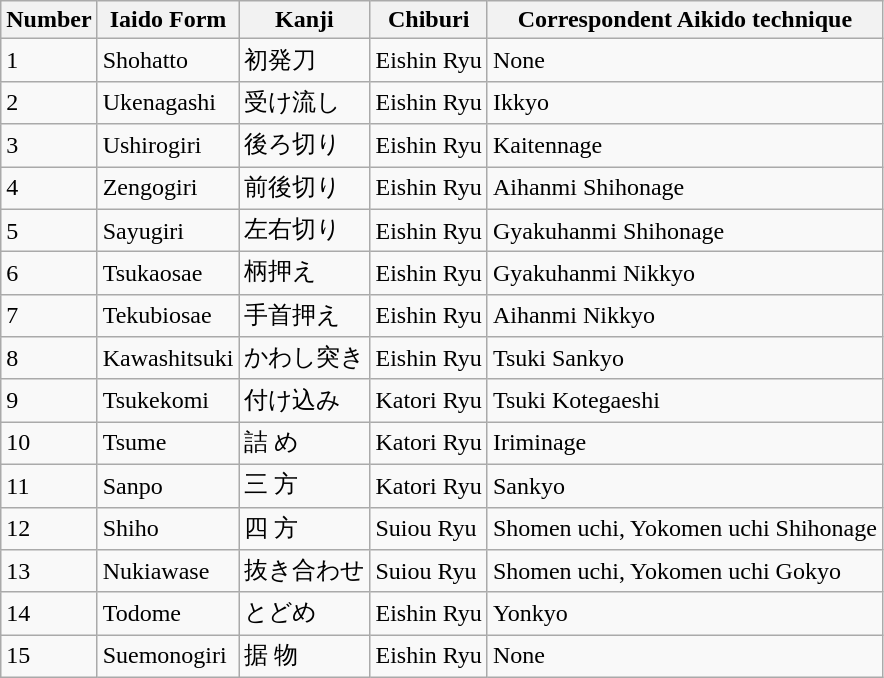<table class="wikitable">
<tr>
<th>Number</th>
<th>Iaido Form</th>
<th>Kanji</th>
<th>Chiburi</th>
<th>Correspondent Aikido technique</th>
</tr>
<tr>
<td>1</td>
<td>Shohatto</td>
<td>初発刀</td>
<td>Eishin Ryu</td>
<td>None</td>
</tr>
<tr>
<td>2</td>
<td>Ukenagashi</td>
<td>受け流し</td>
<td>Eishin Ryu</td>
<td>Ikkyo</td>
</tr>
<tr>
<td>3</td>
<td>Ushirogiri</td>
<td>後ろ切り</td>
<td>Eishin Ryu</td>
<td>Kaitennage</td>
</tr>
<tr>
<td>4</td>
<td>Zengogiri</td>
<td>前後切り</td>
<td>Eishin Ryu</td>
<td>Aihanmi Shihonage</td>
</tr>
<tr>
<td>5</td>
<td>Sayugiri</td>
<td>左右切り</td>
<td>Eishin Ryu</td>
<td>Gyakuhanmi Shihonage</td>
</tr>
<tr>
<td>6</td>
<td>Tsukaosae</td>
<td>柄押え</td>
<td>Eishin Ryu</td>
<td>Gyakuhanmi Nikkyo</td>
</tr>
<tr>
<td>7</td>
<td>Tekubiosae</td>
<td>手首押え</td>
<td>Eishin Ryu</td>
<td>Aihanmi Nikkyo</td>
</tr>
<tr>
<td>8</td>
<td>Kawashitsuki</td>
<td>かわし突き</td>
<td>Eishin Ryu</td>
<td>Tsuki Sankyo</td>
</tr>
<tr>
<td>9</td>
<td>Tsukekomi</td>
<td>付け込み</td>
<td>Katori Ryu</td>
<td>Tsuki Kotegaeshi</td>
</tr>
<tr>
<td>10</td>
<td>Tsume</td>
<td>詰 め</td>
<td>Katori Ryu</td>
<td>Iriminage</td>
</tr>
<tr>
<td>11</td>
<td>Sanpo</td>
<td>三 方</td>
<td>Katori Ryu</td>
<td>Sankyo</td>
</tr>
<tr>
<td>12</td>
<td>Shiho</td>
<td>四 方</td>
<td>Suiou Ryu</td>
<td>Shomen uchi, Yokomen uchi Shihonage</td>
</tr>
<tr>
<td>13</td>
<td>Nukiawase</td>
<td>抜き合わせ</td>
<td>Suiou Ryu</td>
<td>Shomen uchi, Yokomen uchi Gokyo</td>
</tr>
<tr>
<td>14</td>
<td>Todome</td>
<td>とどめ</td>
<td>Eishin Ryu</td>
<td>Yonkyo</td>
</tr>
<tr>
<td>15</td>
<td>Suemonogiri</td>
<td>据 物</td>
<td>Eishin Ryu</td>
<td>None</td>
</tr>
</table>
